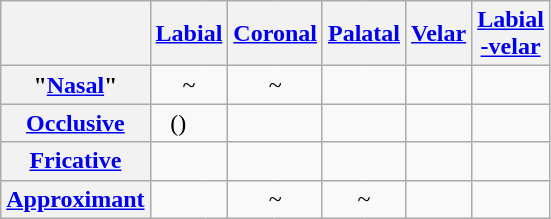<table class=wikitable style=text-align:center>
<tr>
<th></th>
<th colspan=2><a href='#'>Labial</a></th>
<th colspan=2><a href='#'>Coronal</a></th>
<th colspan=2><a href='#'>Palatal</a></th>
<th colspan=2><a href='#'>Velar</a></th>
<th colspan=2><a href='#'>Labial<br>-velar</a></th>
</tr>
<tr>
<th>"<a href='#'>Nasal</a>"</th>
<td colspan=2> ~ </td>
<td colspan=2> ~ </td>
<td colspan=2></td>
<td colspan=2></td>
<td colspan=2></td>
</tr>
<tr>
<th><a href='#'>Occlusive</a></th>
<td style=border-right:0>()</td>
<td style=border-left:0></td>
<td style=border-right:0></td>
<td style="border-left:0"></td>
<td style=border-right:0></td>
<td style=border-left:0></td>
<td style=border-right:0></td>
<td style=border-left:0></td>
<td style=border-right:0></td>
<td style=border-left:0></td>
</tr>
<tr>
<th><a href='#'>Fricative</a></th>
<td style=border-right:0></td>
<td style=border-left:0></td>
<td style=border-right:0></td>
<td style="border-left:0"></td>
<td colspan=2></td>
<td style=border-right:0></td>
<td style=border-left:0></td>
<td style=border-right:0></td>
<td style=border-left:0></td>
</tr>
<tr>
<th><a href='#'>Approximant</a></th>
<td colspan=2></td>
<td colspan=2> ~ </td>
<td colspan=2> ~ </td>
<td colspan=2></td>
<td colspan=2></td>
</tr>
</table>
